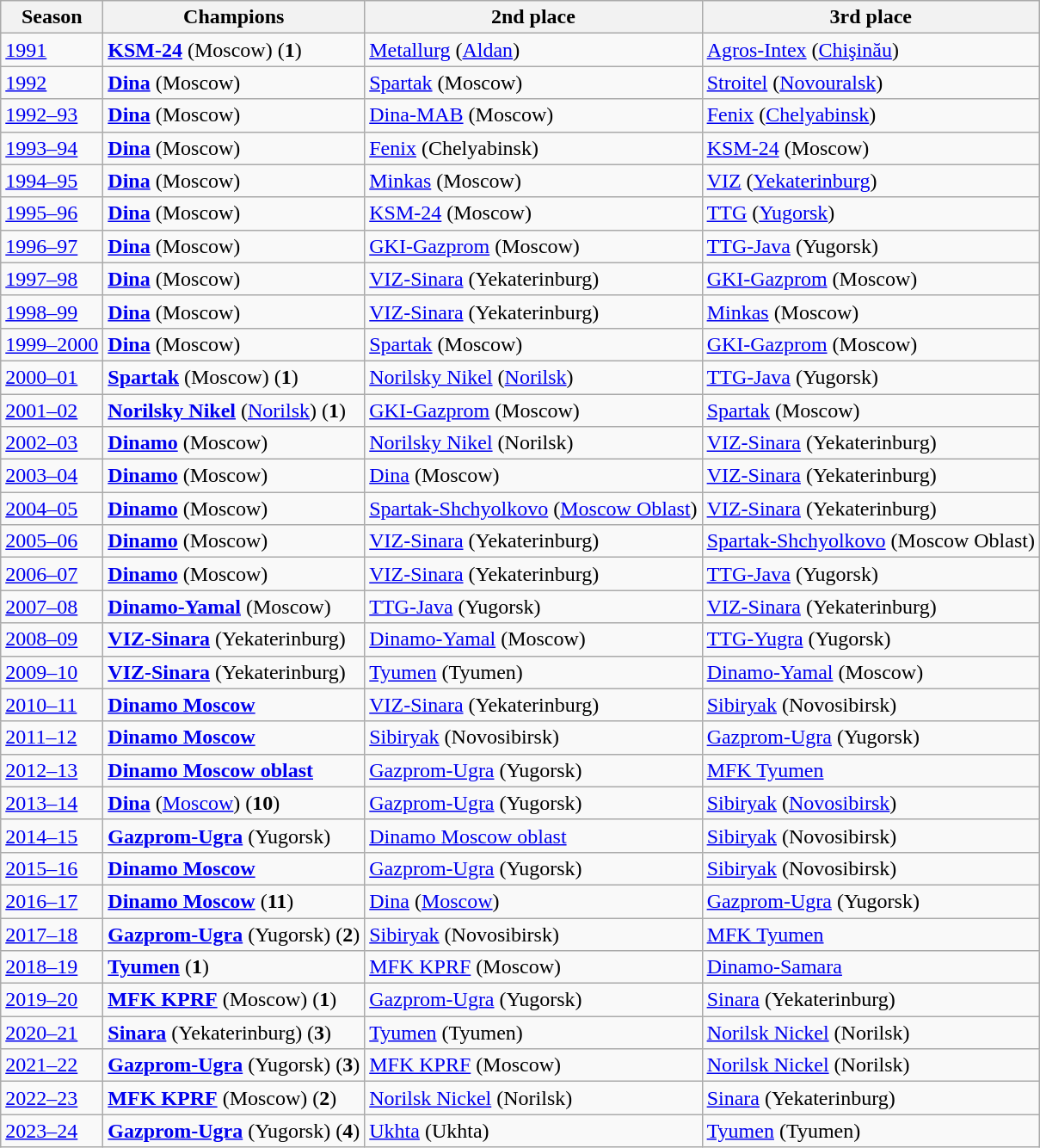<table class="wikitable">
<tr>
<th>Season</th>
<th>Champions</th>
<th>2nd place</th>
<th>3rd place</th>
</tr>
<tr>
<td><a href='#'>1991</a></td>
<td><strong><a href='#'>KSM-24</a></strong> (Moscow) (<strong>1</strong>)</td>
<td><a href='#'>Metallurg</a> (<a href='#'>Aldan</a>)</td>
<td><a href='#'>Agros-Intex</a> (<a href='#'>Chişinău</a>)</td>
</tr>
<tr>
<td><a href='#'>1992</a></td>
<td><strong><a href='#'>Dina</a> </strong>(Moscow)</td>
<td><a href='#'>Spartak</a> (Moscow)</td>
<td><a href='#'>Stroitel</a> (<a href='#'>Novouralsk</a>)</td>
</tr>
<tr>
<td><a href='#'>1992–93</a></td>
<td><strong><a href='#'>Dina</a> </strong>(Moscow)</td>
<td><a href='#'>Dina-MAB</a> (Moscow)</td>
<td><a href='#'>Fenix</a> (<a href='#'>Chelyabinsk</a>)</td>
</tr>
<tr>
<td><a href='#'>1993–94</a></td>
<td><strong><a href='#'>Dina</a> </strong>(Moscow)</td>
<td><a href='#'>Fenix</a> (Chelyabinsk)</td>
<td><a href='#'>KSM-24</a> (Moscow)</td>
</tr>
<tr>
<td><a href='#'>1994–95</a></td>
<td><strong><a href='#'>Dina</a> </strong>(Moscow)</td>
<td><a href='#'>Minkas</a> (Moscow)</td>
<td><a href='#'>VIZ</a> (<a href='#'>Yekaterinburg</a>)</td>
</tr>
<tr>
<td><a href='#'>1995–96</a></td>
<td><strong><a href='#'>Dina</a> </strong>(Moscow)</td>
<td><a href='#'>KSM-24</a> (Moscow)</td>
<td><a href='#'>TTG</a> (<a href='#'>Yugorsk</a>)</td>
</tr>
<tr>
<td><a href='#'>1996–97</a></td>
<td><strong><a href='#'>Dina</a> </strong>(Moscow)</td>
<td><a href='#'>GKI-Gazprom</a> (Moscow)</td>
<td><a href='#'>TTG-Java</a> (Yugorsk)</td>
</tr>
<tr>
<td><a href='#'>1997–98</a></td>
<td><strong><a href='#'>Dina</a> </strong>(Moscow)</td>
<td><a href='#'>VIZ-Sinara</a> (Yekaterinburg)</td>
<td><a href='#'>GKI-Gazprom</a> (Moscow)</td>
</tr>
<tr>
<td><a href='#'>1998–99</a></td>
<td><strong><a href='#'>Dina</a> </strong>(Moscow)</td>
<td><a href='#'>VIZ-Sinara</a> (Yekaterinburg)</td>
<td><a href='#'>Minkas</a> (Moscow)</td>
</tr>
<tr>
<td><a href='#'>1999–2000</a></td>
<td><strong><a href='#'>Dina</a> </strong>(Moscow)</td>
<td><a href='#'>Spartak</a> (Moscow)</td>
<td><a href='#'>GKI-Gazprom</a> (Moscow)</td>
</tr>
<tr>
<td><a href='#'>2000–01</a></td>
<td><strong><a href='#'>Spartak</a> </strong>(Moscow) (<strong>1</strong>)</td>
<td><a href='#'>Norilsky Nikel</a> (<a href='#'>Norilsk</a>)</td>
<td><a href='#'>TTG-Java</a> (Yugorsk)</td>
</tr>
<tr>
<td><a href='#'>2001–02</a></td>
<td><strong><a href='#'>Norilsky Nikel</a> </strong>(<a href='#'>Norilsk</a>) (<strong>1</strong>)</td>
<td><a href='#'>GKI-Gazprom</a> (Moscow)</td>
<td><a href='#'>Spartak</a> (Moscow)</td>
</tr>
<tr>
<td><a href='#'>2002–03</a></td>
<td><strong><a href='#'>Dinamo</a> </strong>(Moscow)</td>
<td><a href='#'>Norilsky Nikel</a> (Norilsk)</td>
<td><a href='#'>VIZ-Sinara</a> (Yekaterinburg)</td>
</tr>
<tr>
<td><a href='#'>2003–04</a></td>
<td><strong><a href='#'>Dinamo</a> </strong>(Moscow)</td>
<td><a href='#'>Dina</a> (Moscow)</td>
<td><a href='#'>VIZ-Sinara</a> (Yekaterinburg)</td>
</tr>
<tr>
<td><a href='#'>2004–05</a></td>
<td><strong><a href='#'>Dinamo</a> </strong>(Moscow)</td>
<td><a href='#'>Spartak-Shchyolkovo</a> (<a href='#'>Moscow Oblast</a>)</td>
<td><a href='#'>VIZ-Sinara</a> (Yekaterinburg)</td>
</tr>
<tr>
<td><a href='#'>2005–06</a></td>
<td><strong><a href='#'>Dinamo</a> </strong>(Moscow)</td>
<td><a href='#'>VIZ-Sinara</a> (Yekaterinburg)</td>
<td><a href='#'>Spartak-Shchyolkovo</a> (Moscow Oblast)</td>
</tr>
<tr>
<td><a href='#'>2006–07</a></td>
<td><strong><a href='#'>Dinamo</a> </strong>(Moscow)</td>
<td><a href='#'>VIZ-Sinara</a> (Yekaterinburg)</td>
<td><a href='#'>TTG-Java</a> (Yugorsk)</td>
</tr>
<tr>
<td><a href='#'>2007–08</a></td>
<td><strong><a href='#'>Dinamo-Yamal</a> </strong>(Moscow)</td>
<td><a href='#'>TTG-Java</a> (Yugorsk)</td>
<td><a href='#'>VIZ-Sinara</a> (Yekaterinburg)</td>
</tr>
<tr>
<td><a href='#'>2008–09</a></td>
<td><strong><a href='#'>VIZ-Sinara</a> </strong>(Yekaterinburg)</td>
<td><a href='#'>Dinamo-Yamal</a> (Moscow)</td>
<td><a href='#'>TTG-Yugra</a> (Yugorsk)</td>
</tr>
<tr>
<td><a href='#'>2009–10</a></td>
<td><strong><a href='#'>VIZ-Sinara</a></strong> (Yekaterinburg)</td>
<td><a href='#'>Tyumen</a> (Tyumen)</td>
<td><a href='#'>Dinamo-Yamal</a> (Moscow)</td>
</tr>
<tr>
<td><a href='#'>2010–11</a></td>
<td><strong><a href='#'>Dinamo Moscow</a></strong></td>
<td><a href='#'>VIZ-Sinara</a> (Yekaterinburg)</td>
<td><a href='#'>Sibiryak</a> (Novosibirsk)</td>
</tr>
<tr>
<td><a href='#'>2011–12</a></td>
<td><strong><a href='#'>Dinamo Moscow</a></strong></td>
<td><a href='#'>Sibiryak</a> (Novosibirsk)</td>
<td><a href='#'>Gazprom-Ugra</a> (Yugorsk)</td>
</tr>
<tr>
<td><a href='#'>2012–13</a></td>
<td><strong><a href='#'>Dinamo Moscow oblast</a></strong></td>
<td><a href='#'>Gazprom-Ugra</a> (Yugorsk)</td>
<td><a href='#'>MFK Tyumen</a></td>
</tr>
<tr>
<td><a href='#'>2013–14</a></td>
<td><strong><a href='#'>Dina</a></strong> (<a href='#'>Moscow</a>) (<strong>10</strong>)</td>
<td><a href='#'>Gazprom-Ugra</a> (Yugorsk)</td>
<td><a href='#'>Sibiryak</a> (<a href='#'>Novosibirsk</a>)</td>
</tr>
<tr>
<td><a href='#'>2014–15</a></td>
<td><strong><a href='#'>Gazprom-Ugra</a></strong> (Yugorsk)</td>
<td><a href='#'>Dinamo Moscow oblast</a></td>
<td><a href='#'>Sibiryak</a> (Novosibirsk)</td>
</tr>
<tr>
<td><a href='#'>2015–16</a></td>
<td><strong><a href='#'>Dinamo Moscow</a></strong></td>
<td><a href='#'>Gazprom-Ugra</a> (Yugorsk)</td>
<td><a href='#'>Sibiryak</a> (Novosibirsk)</td>
</tr>
<tr>
<td><a href='#'>2016–17</a></td>
<td><strong><a href='#'>Dinamo Moscow</a></strong> (<strong>11</strong>)</td>
<td><a href='#'>Dina</a> (<a href='#'>Moscow</a>)</td>
<td><a href='#'>Gazprom-Ugra</a> (Yugorsk)</td>
</tr>
<tr>
<td><a href='#'>2017–18</a></td>
<td><strong><a href='#'>Gazprom-Ugra</a></strong> (Yugorsk) (<strong>2</strong>)</td>
<td><a href='#'>Sibiryak</a> (Novosibirsk)</td>
<td><a href='#'>MFK Tyumen</a></td>
</tr>
<tr>
<td><a href='#'>2018–19</a></td>
<td><strong><a href='#'>Tyumen</a></strong> (<strong>1</strong>)</td>
<td><a href='#'>MFK KPRF</a> (Moscow)</td>
<td><a href='#'>Dinamo-Samara</a></td>
</tr>
<tr>
<td><a href='#'>2019–20</a></td>
<td><strong><a href='#'>MFK KPRF</a></strong> (Moscow) (<strong>1</strong>)</td>
<td><a href='#'>Gazprom-Ugra</a> (Yugorsk)</td>
<td><a href='#'>Sinara</a> (Yekaterinburg)</td>
</tr>
<tr>
<td><a href='#'>2020–21</a></td>
<td><strong><a href='#'>Sinara</a></strong> (Yekaterinburg) (<strong>3</strong>)</td>
<td><a href='#'>Tyumen</a> (Tyumen)</td>
<td><a href='#'>Norilsk Nickel</a> (Norilsk)</td>
</tr>
<tr>
<td><a href='#'>2021–22</a></td>
<td><strong><a href='#'>Gazprom-Ugra</a></strong> (Yugorsk) (<strong>3</strong>)</td>
<td><a href='#'>MFK KPRF</a> (Moscow)</td>
<td><a href='#'>Norilsk Nickel</a> (Norilsk)</td>
</tr>
<tr>
<td><a href='#'>2022–23</a></td>
<td><strong><a href='#'>MFK KPRF</a></strong> (Moscow) (<strong>2</strong>)</td>
<td><a href='#'>Norilsk Nickel</a> (Norilsk)</td>
<td><a href='#'>Sinara</a> (Yekaterinburg)</td>
</tr>
<tr>
<td><a href='#'>2023–24</a></td>
<td><strong><a href='#'>Gazprom-Ugra</a></strong> (Yugorsk) (<strong>4</strong>)</td>
<td><a href='#'>Ukhta</a> (Ukhta)</td>
<td><a href='#'>Tyumen</a> (Tyumen)</td>
</tr>
</table>
